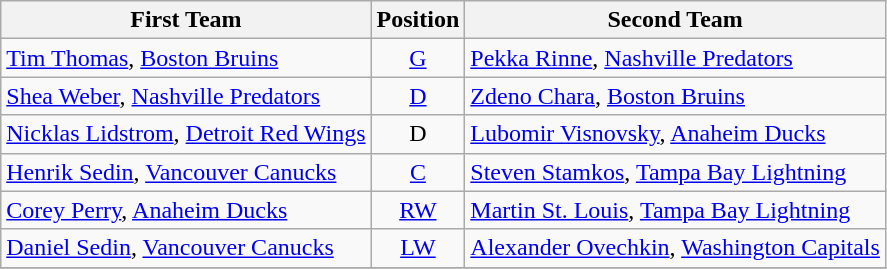<table class="wikitable">
<tr>
<th>First Team</th>
<th>Position</th>
<th>Second Team</th>
</tr>
<tr>
<td><a href='#'>Tim Thomas</a>, <a href='#'>Boston Bruins</a></td>
<td align=center><a href='#'>G</a></td>
<td><a href='#'>Pekka Rinne</a>, <a href='#'>Nashville Predators</a></td>
</tr>
<tr>
<td><a href='#'>Shea Weber</a>, <a href='#'>Nashville Predators</a></td>
<td align=center><a href='#'>D</a></td>
<td><a href='#'>Zdeno Chara</a>, <a href='#'>Boston Bruins</a></td>
</tr>
<tr>
<td><a href='#'>Nicklas Lidstrom</a>, <a href='#'>Detroit Red Wings</a></td>
<td align=center>D</td>
<td><a href='#'>Lubomir Visnovsky</a>, <a href='#'>Anaheim Ducks</a></td>
</tr>
<tr>
<td><a href='#'>Henrik Sedin</a>, <a href='#'>Vancouver Canucks</a></td>
<td align=center><a href='#'>C</a></td>
<td><a href='#'>Steven Stamkos</a>, <a href='#'>Tampa Bay Lightning</a></td>
</tr>
<tr>
<td><a href='#'>Corey Perry</a>, <a href='#'>Anaheim Ducks</a></td>
<td align=center><a href='#'>RW</a></td>
<td><a href='#'>Martin St. Louis</a>, <a href='#'>Tampa Bay Lightning</a></td>
</tr>
<tr>
<td><a href='#'>Daniel Sedin</a>, <a href='#'>Vancouver Canucks</a></td>
<td align=center><a href='#'>LW</a></td>
<td><a href='#'>Alexander Ovechkin</a>, <a href='#'>Washington Capitals</a></td>
</tr>
<tr>
</tr>
</table>
